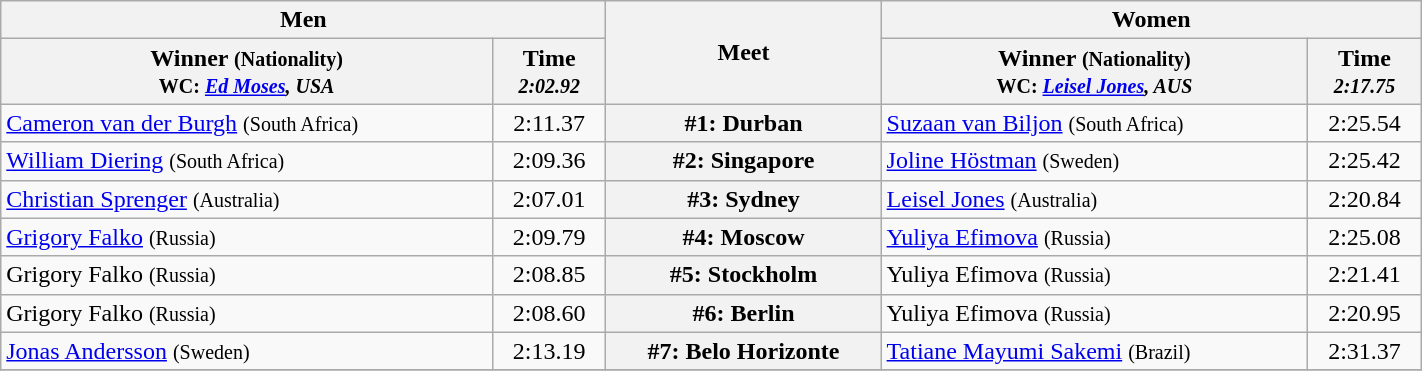<table class=wikitable width="75%">
<tr>
<th colspan="2">Men</th>
<th rowspan="2">Meet</th>
<th colspan="2">Women</th>
</tr>
<tr>
<th>Winner <small>(Nationality)<br> WC: <em><a href='#'>Ed Moses</a>, USA</em></small></th>
<th>Time <br><small> <em>2:02.92</em> </small></th>
<th>Winner <small>(Nationality)<br>WC: <em><a href='#'>Leisel Jones</a>, AUS</em></small></th>
<th>Time<br><small><em>2:17.75</em></small></th>
</tr>
<tr>
<td> <a href='#'>Cameron van der Burgh</a> <small>(South Africa)</small></td>
<td align=center>2:11.37</td>
<th>#1: Durban</th>
<td> <a href='#'>Suzaan van Biljon</a> <small>(South Africa)</small></td>
<td align=center>2:25.54</td>
</tr>
<tr>
<td> <a href='#'>William Diering</a> <small>(South Africa)</small></td>
<td align=center>2:09.36</td>
<th>#2: Singapore</th>
<td> <a href='#'>Joline Höstman</a> <small>(Sweden)</small></td>
<td align=center>2:25.42</td>
</tr>
<tr>
<td> <a href='#'>Christian Sprenger</a> <small>(Australia)</small></td>
<td align=center>2:07.01</td>
<th>#3: Sydney</th>
<td> <a href='#'>Leisel Jones</a> <small>(Australia)</small></td>
<td align=center>2:20.84</td>
</tr>
<tr>
<td> <a href='#'>Grigory Falko</a> <small>(Russia)</small></td>
<td align=center>2:09.79</td>
<th>#4: Moscow</th>
<td> <a href='#'>Yuliya Efimova</a> <small>(Russia)</small></td>
<td align=center>2:25.08</td>
</tr>
<tr>
<td> Grigory Falko <small>(Russia)</small></td>
<td align=center>2:08.85</td>
<th>#5: Stockholm</th>
<td> Yuliya Efimova <small>(Russia)</small></td>
<td align=center>2:21.41</td>
</tr>
<tr>
<td> Grigory Falko <small>(Russia)</small></td>
<td align=center>2:08.60</td>
<th>#6: Berlin</th>
<td> Yuliya Efimova <small>(Russia)</small></td>
<td align=center>2:20.95</td>
</tr>
<tr>
<td> <a href='#'>Jonas Andersson</a> <small>(Sweden)</small></td>
<td align=center>2:13.19</td>
<th>#7: Belo Horizonte</th>
<td> <a href='#'>Tatiane Mayumi Sakemi</a> <small>(Brazil)</small></td>
<td align=center>2:31.37</td>
</tr>
<tr>
</tr>
</table>
